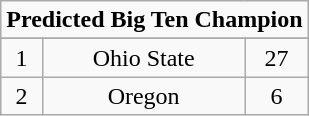<table class="wikitable">
<tr align="center">
<td align="center" Colspan="3"><strong>Predicted Big Ten Champion</strong></td>
</tr>
<tr align="center">
</tr>
<tr align="center">
<td>1</td>
<td>Ohio State</td>
<td>27</td>
</tr>
<tr align="center">
<td>2</td>
<td>Oregon</td>
<td>6</td>
</tr>
</table>
